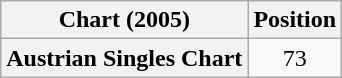<table class="wikitable plainrowheaders">
<tr>
<th>Chart (2005)</th>
<th>Position</th>
</tr>
<tr>
<th scope="Row">Austrian Singles Chart</th>
<td align="center">73</td>
</tr>
</table>
